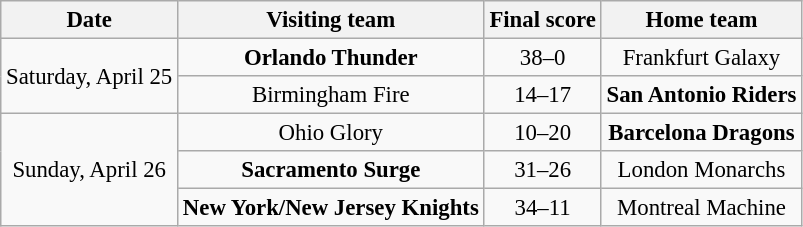<table class="wikitable" style="font-size:95%; text-align:center">
<tr>
<th>Date</th>
<th>Visiting team</th>
<th>Final score</th>
<th>Home team</th>
</tr>
<tr>
<td rowspan="2">Saturday, April 25</td>
<td><strong>Orlando Thunder</strong></td>
<td>38–0</td>
<td>Frankfurt Galaxy</td>
</tr>
<tr>
<td>Birmingham Fire</td>
<td>14–17</td>
<td><strong>San Antonio Riders</strong></td>
</tr>
<tr>
<td rowspan="3">Sunday, April 26</td>
<td>Ohio Glory</td>
<td>10–20</td>
<td><strong>Barcelona Dragons</strong></td>
</tr>
<tr>
<td><strong>Sacramento Surge</strong></td>
<td>31–26</td>
<td>London Monarchs</td>
</tr>
<tr>
<td><strong>New York/New Jersey Knights</strong></td>
<td>34–11</td>
<td>Montreal Machine</td>
</tr>
</table>
